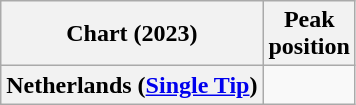<table class="wikitable plainrowheaders sortable" style="text-align:center;">
<tr>
<th scope="col">Chart (2023)</th>
<th scope="col">Peak<br> position</th>
</tr>
<tr>
<th scope="row">Netherlands (<a href='#'>Single Tip</a>)</th>
<td></td>
</tr>
</table>
